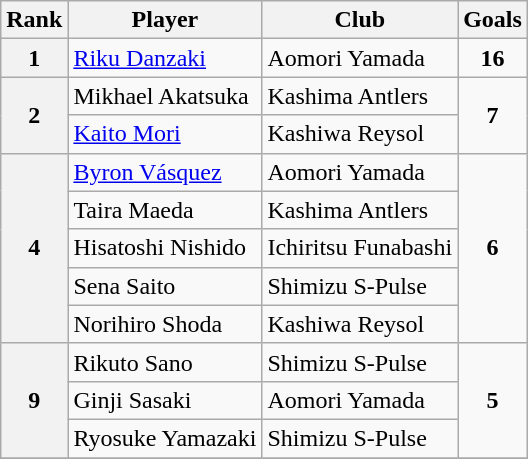<table class="wikitable" style="text-align:center">
<tr>
<th>Rank</th>
<th>Player</th>
<th>Club</th>
<th>Goals</th>
</tr>
<tr>
<th rowspan="1">1</th>
<td align="left"> <a href='#'>Riku Danzaki</a></td>
<td align="left">Aomori Yamada</td>
<td rowspan="1"><strong>16</strong></td>
</tr>
<tr>
<th rowspan="2">2</th>
<td align="left"> Mikhael Akatsuka</td>
<td align="left">Kashima Antlers</td>
<td rowspan="2"><strong>7</strong></td>
</tr>
<tr>
<td align="left"> <a href='#'>Kaito Mori</a></td>
<td align="left">Kashiwa Reysol</td>
</tr>
<tr>
<th rowspan="5">4</th>
<td align="left"> <a href='#'>Byron Vásquez</a></td>
<td align="left">Aomori Yamada</td>
<td rowspan="5"><strong>6</strong></td>
</tr>
<tr>
<td align="left"> Taira Maeda</td>
<td align="left">Kashima Antlers</td>
</tr>
<tr>
<td align="left"> Hisatoshi Nishido</td>
<td align="left">Ichiritsu Funabashi</td>
</tr>
<tr>
<td align="left"> Sena Saito</td>
<td align="left">Shimizu S-Pulse</td>
</tr>
<tr>
<td align="left"> Norihiro Shoda</td>
<td align="left">Kashiwa Reysol</td>
</tr>
<tr>
<th rowspan="3">9</th>
<td align="left"> Rikuto Sano</td>
<td align="left">Shimizu S-Pulse</td>
<td rowspan="3"><strong>5</strong></td>
</tr>
<tr>
<td align="left"> Ginji Sasaki</td>
<td align="left">Aomori Yamada</td>
</tr>
<tr>
<td align="left"> Ryosuke Yamazaki</td>
<td align="left">Shimizu S-Pulse</td>
</tr>
<tr>
</tr>
</table>
